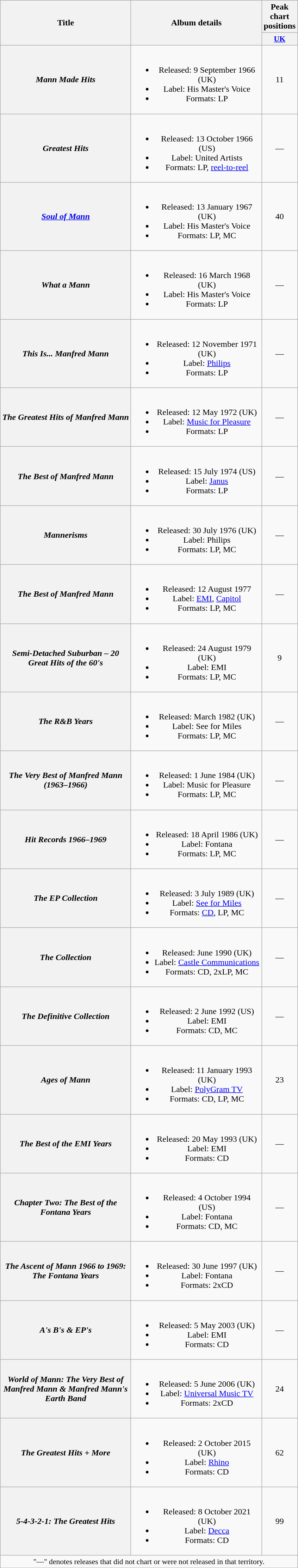<table class="wikitable plainrowheaders" style="text-align:center;">
<tr>
<th rowspan="2" scope="col" style="width:15em;">Title</th>
<th rowspan="2" scope="col" style="width:15em;">Album details</th>
<th>Peak chart positions</th>
</tr>
<tr>
<th scope="col" style="width:2em;font-size:90%;"><a href='#'>UK</a><br></th>
</tr>
<tr>
<th scope="row"><em>Mann Made Hits</em></th>
<td><br><ul><li>Released: 9 September 1966 (UK)</li><li>Label: His Master's Voice</li><li>Formats: LP</li></ul></td>
<td>11</td>
</tr>
<tr>
<th scope="row"><em>Greatest Hits</em></th>
<td><br><ul><li>Released: 13 October 1966 (US)</li><li>Label: United Artists</li><li>Formats: LP, <a href='#'>reel-to-reel</a></li></ul></td>
<td>—</td>
</tr>
<tr>
<th scope="row"><em><a href='#'>Soul of Mann</a></em></th>
<td><br><ul><li>Released: 13 January 1967 (UK)</li><li>Label: His Master's Voice</li><li>Formats: LP, MC</li></ul></td>
<td>40</td>
</tr>
<tr>
<th scope="row"><em>What a Mann</em></th>
<td><br><ul><li>Released: 16 March 1968 (UK)</li><li>Label: His Master's Voice</li><li>Formats: LP</li></ul></td>
<td>—</td>
</tr>
<tr>
<th scope="row"><em>This Is... Manfred Mann</em></th>
<td><br><ul><li>Released: 12 November 1971 (UK)</li><li>Label: <a href='#'>Philips</a></li><li>Formats: LP</li></ul></td>
<td>—</td>
</tr>
<tr>
<th scope="row"><em>The Greatest Hits of Manfred Mann</em></th>
<td><br><ul><li>Released: 12 May 1972 (UK)</li><li>Label: <a href='#'>Music for Pleasure</a></li><li>Formats: LP</li></ul></td>
<td>—</td>
</tr>
<tr>
<th scope="row"><em>The Best of Manfred Mann</em></th>
<td><br><ul><li>Released: 15 July 1974 (US)</li><li>Label: <a href='#'>Janus</a></li><li>Formats: LP</li></ul></td>
<td>—</td>
</tr>
<tr>
<th scope="row"><em>Mannerisms</em></th>
<td><br><ul><li>Released: 30 July 1976 (UK)</li><li>Label: Philips</li><li>Formats: LP, MC</li></ul></td>
<td>—</td>
</tr>
<tr>
<th scope="row"><em>The Best of Manfred Mann</em></th>
<td><br><ul><li>Released: 12 August 1977</li><li>Label: <a href='#'>EMI</a>, <a href='#'>Capitol</a></li><li>Formats: LP, MC</li></ul></td>
<td>—</td>
</tr>
<tr>
<th scope="row"><em>Semi-Detached Suburban – 20 Great Hits of the 60's</em></th>
<td><br><ul><li>Released: 24 August 1979 (UK)</li><li>Label: EMI</li><li>Formats: LP, MC</li></ul></td>
<td>9</td>
</tr>
<tr>
<th scope="row"><em>The R&B Years</em></th>
<td><br><ul><li>Released: March 1982 (UK)</li><li>Label: See for Miles</li><li>Formats: LP, MC</li></ul></td>
<td>—</td>
</tr>
<tr>
<th scope="row"><em>The Very Best of Manfred Mann (1963–1966)</em></th>
<td><br><ul><li>Released: 1 June 1984 (UK)</li><li>Label: Music for Pleasure</li><li>Formats: LP, MC</li></ul></td>
<td>—</td>
</tr>
<tr>
<th scope="row"><em>Hit Records 1966–1969</em></th>
<td><br><ul><li>Released: 18 April 1986 (UK)</li><li>Label: Fontana</li><li>Formats: LP, MC</li></ul></td>
<td>—</td>
</tr>
<tr>
<th scope="row"><em>The EP Collection</em></th>
<td><br><ul><li>Released: 3 July 1989 (UK)</li><li>Label: <a href='#'>See for Miles</a></li><li>Formats: <a href='#'>CD</a>, LP, MC</li></ul></td>
<td>—</td>
</tr>
<tr>
<th scope="row"><em>The Collection</em></th>
<td><br><ul><li>Released: June 1990 (UK)</li><li>Label: <a href='#'>Castle Communications</a></li><li>Formats: CD, 2xLP, MC</li></ul></td>
<td>—</td>
</tr>
<tr>
<th scope="row"><em>The Definitive Collection</em></th>
<td><br><ul><li>Released: 2 June 1992 (US)</li><li>Label: EMI</li><li>Formats: CD, MC</li></ul></td>
<td>—</td>
</tr>
<tr>
<th scope="row"><em>Ages of Mann</em></th>
<td><br><ul><li>Released: 11 January 1993 (UK)</li><li>Label: <a href='#'>PolyGram TV</a></li><li>Formats: CD, LP, MC</li></ul></td>
<td>23</td>
</tr>
<tr>
<th scope="row"><em>The Best of the EMI Years</em></th>
<td><br><ul><li>Released: 20 May 1993 (UK)</li><li>Label: EMI</li><li>Formats: CD</li></ul></td>
<td>—</td>
</tr>
<tr>
<th scope="row"><em>Chapter Two: The Best of the Fontana Years</em></th>
<td><br><ul><li>Released: 4 October 1994 (US)</li><li>Label: Fontana</li><li>Formats: CD, MC</li></ul></td>
<td>—</td>
</tr>
<tr>
<th scope="row"><em>The Ascent of Mann 1966 to 1969: The Fontana Years</em></th>
<td><br><ul><li>Released: 30 June 1997 (UK)</li><li>Label: Fontana</li><li>Formats: 2xCD</li></ul></td>
<td>—</td>
</tr>
<tr>
<th scope="row"><em>A's B's & EP's</em></th>
<td><br><ul><li>Released: 5 May 2003 (UK)</li><li>Label: EMI</li><li>Formats: CD</li></ul></td>
<td>—</td>
</tr>
<tr>
<th scope="row"><em>World of Mann: The Very Best of Manfred Mann & Manfred Mann's Earth Band</em></th>
<td><br><ul><li>Released: 5 June 2006 (UK)</li><li>Label: <a href='#'>Universal Music TV</a></li><li>Formats: 2xCD</li></ul></td>
<td>24</td>
</tr>
<tr>
<th scope="row"><em>The Greatest Hits + More</em></th>
<td><br><ul><li>Released: 2 October 2015 (UK)</li><li>Label: <a href='#'>Rhino</a></li><li>Formats: CD</li></ul></td>
<td>62</td>
</tr>
<tr>
<th scope="row"><em>5-4-3-2-1: The Greatest Hits</em></th>
<td><br><ul><li>Released: 8 October 2021 (UK)</li><li>Label: <a href='#'>Decca</a></li><li>Formats: CD</li></ul></td>
<td>99</td>
</tr>
<tr>
<td colspan="3" style="font-size:90%">"—" denotes releases that did not chart or were not released in that territory.</td>
</tr>
</table>
